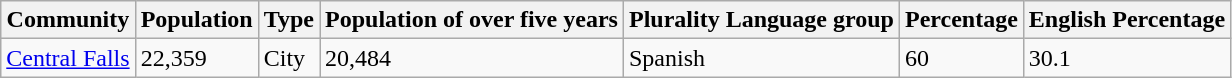<table class="wikitable sortable">
<tr>
<th>Community</th>
<th>Population</th>
<th>Type</th>
<th>Population of over five years</th>
<th>Plurality Language group</th>
<th>Percentage</th>
<th>English Percentage</th>
</tr>
<tr>
<td><a href='#'>Central Falls</a></td>
<td>22,359</td>
<td>City</td>
<td>20,484</td>
<td>Spanish</td>
<td>60</td>
<td>30.1</td>
</tr>
</table>
